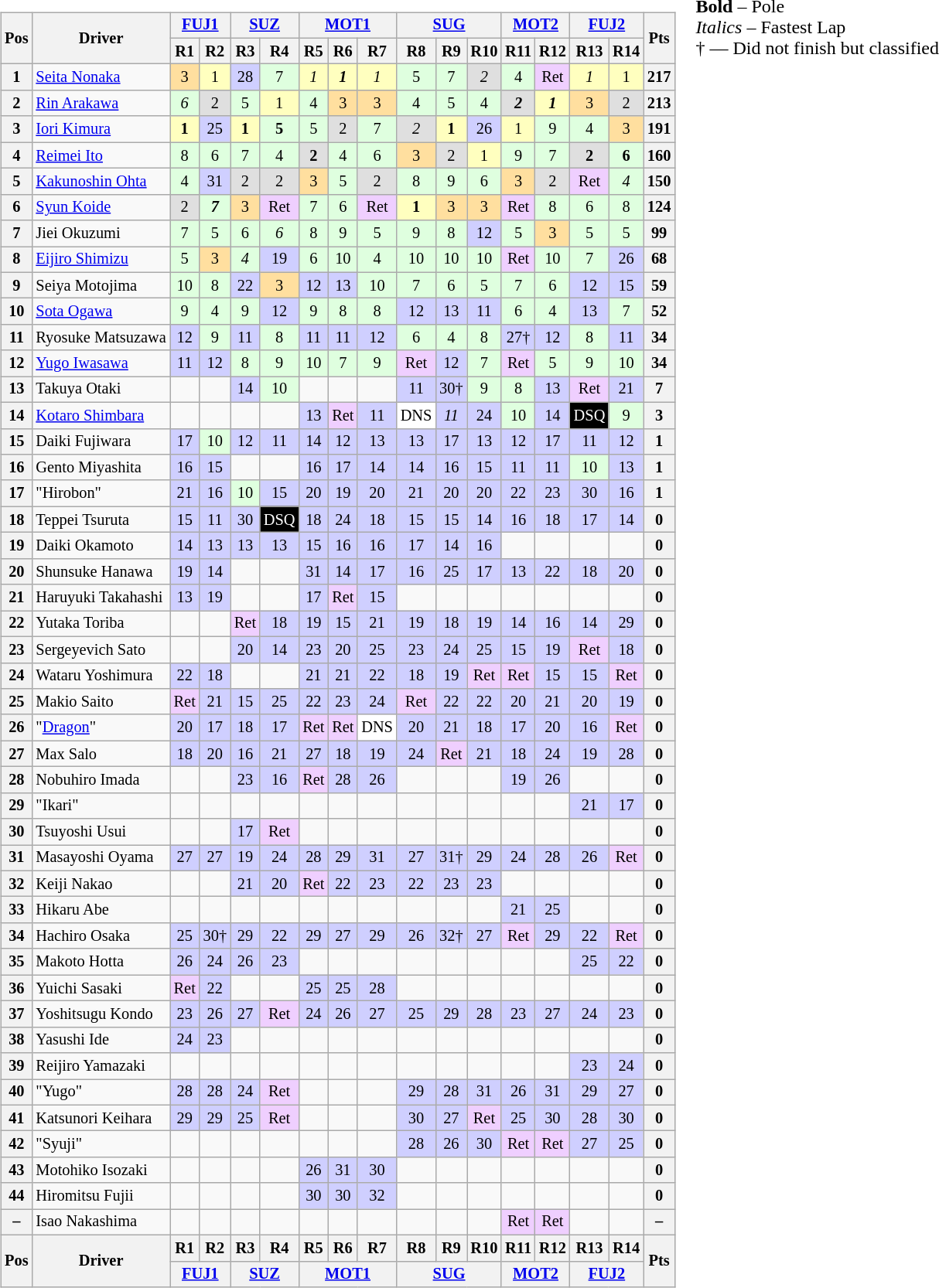<table>
<tr>
<td><br><table class="wikitable" style="font-size:85%; text-align:center">
<tr style="background:#f9f9f9">
<th rowspan=2>Pos</th>
<th rowspan=2>Driver</th>
<th colspan=2><a href='#'>FUJ1</a></th>
<th colspan=2><a href='#'>SUZ</a></th>
<th colspan=3><a href='#'>MOT1</a></th>
<th colspan=3><a href='#'>SUG</a></th>
<th colspan=2><a href='#'>MOT2</a></th>
<th colspan=2><a href='#'>FUJ2</a></th>
<th rowspan=2>Pts</th>
</tr>
<tr>
<th>R1</th>
<th>R2</th>
<th>R3</th>
<th>R4</th>
<th>R5</th>
<th>R6</th>
<th>R7</th>
<th>R8</th>
<th>R9</th>
<th>R10</th>
<th>R11</th>
<th>R12</th>
<th>R13</th>
<th>R14</th>
</tr>
<tr>
<th>1</th>
<td style="text-align:left"> <a href='#'>Seita Nonaka</a></td>
<td style="background:#ffdf9f">3</td>
<td style="background:#ffffbf">1</td>
<td style="background:#cfcfff">28</td>
<td style="background:#dfffdf">7</td>
<td style="background:#ffffbf"><em>1</em></td>
<td style="background:#ffffbf"><strong><em>1</em></strong></td>
<td style="background:#ffffbf"><em>1</em></td>
<td style="background:#dfffdf">5</td>
<td style="background:#dfffdf">7</td>
<td style="background:#dfdfdf"><em>2</em></td>
<td style="background:#dfffdf">4</td>
<td style="background:#efcfff">Ret</td>
<td style="background:#ffffbf"><em>1</em></td>
<td style="background:#ffffbf">1</td>
<th>217</th>
</tr>
<tr>
<th>2</th>
<td style="text-align:left"> <a href='#'>Rin Arakawa</a></td>
<td style="background:#dfffdf"><em>6</em></td>
<td style="background:#dfdfdf">2</td>
<td style="background:#dfffdf">5</td>
<td style="background:#ffffbf">1</td>
<td style="background:#dfffdf">4</td>
<td style="background:#ffdf9f">3</td>
<td style="background:#ffdf9f">3</td>
<td style="background:#dfffdf">4</td>
<td style="background:#dfffdf">5</td>
<td style="background:#dfffdf">4</td>
<td style="background:#dfdfdf"><strong><em>2</em></strong></td>
<td style="background:#ffffbf"><strong><em>1</em></strong></td>
<td style="background:#ffdf9f">3</td>
<td style="background:#dfdfdf">2</td>
<th>213</th>
</tr>
<tr>
<th>3</th>
<td style="text-align:left"> <a href='#'>Iori Kimura</a></td>
<td style="background:#ffffbf"><strong>1</strong></td>
<td style="background:#cfcfff">25</td>
<td style="background:#ffffbf"><strong>1</strong></td>
<td style="background:#dfffdf"><strong>5</strong></td>
<td style="background:#dfffdf">5</td>
<td style="background:#dfdfdf">2</td>
<td style="background:#dfffdf">7</td>
<td style="background:#dfdfdf"><em>2</em></td>
<td style="background:#ffffbf"><strong>1</strong></td>
<td style="background:#cfcfff">26</td>
<td style="background:#ffffbf">1</td>
<td style="background:#dfffdf">9</td>
<td style="background:#dfffdf">4</td>
<td style="background:#ffdf9f">3</td>
<th>191</th>
</tr>
<tr>
<th>4</th>
<td style="text-align:left"> <a href='#'>Reimei Ito</a></td>
<td style="background:#dfffdf">8</td>
<td style="background:#dfffdf">6</td>
<td style="background:#dfffdf">7</td>
<td style="background:#dfffdf">4</td>
<td style="background:#dfdfdf"><strong>2</strong></td>
<td style="background:#dfffdf">4</td>
<td style="background:#dfffdf">6</td>
<td style="background:#ffdf9f">3</td>
<td style="background:#dfdfdf">2</td>
<td style="background:#ffffbf">1</td>
<td style="background:#dfffdf">9</td>
<td style="background:#dfffdf">7</td>
<td style="background:#dfdfdf"><strong>2</strong></td>
<td style="background:#dfffdf"><strong>6</strong></td>
<th>160</th>
</tr>
<tr>
<th>5</th>
<td style="text-align:left"> <a href='#'>Kakunoshin Ohta</a></td>
<td style="background:#dfffdf">4</td>
<td style="background:#cfcfff">31</td>
<td style="background:#dfdfdf">2</td>
<td style="background:#dfdfdf">2</td>
<td style="background:#ffdf9f">3</td>
<td style="background:#dfffdf">5</td>
<td style="background:#dfdfdf">2</td>
<td style="background:#dfffdf">8</td>
<td style="background:#dfffdf">9</td>
<td style="background:#dfffdf">6</td>
<td style="background:#ffdf9f">3</td>
<td style="background:#dfdfdf">2</td>
<td style="background:#efcfff">Ret</td>
<td style="background:#dfffdf"><em>4</em></td>
<th>150</th>
</tr>
<tr>
<th>6</th>
<td style="text-align:left"> <a href='#'>Syun Koide</a></td>
<td style="background:#dfdfdf">2</td>
<td style="background:#dfffdf"><strong><em>7</em></strong></td>
<td style="background:#ffdf9f">3</td>
<td style="background:#efcfff">Ret</td>
<td style="background:#dfffdf">7</td>
<td style="background:#dfffdf">6</td>
<td style="background:#efcfff">Ret</td>
<td style="background:#ffffbf"><strong>1</strong></td>
<td style="background:#ffdf9f">3</td>
<td style="background:#ffdf9f">3</td>
<td style="background:#efcfff">Ret</td>
<td style="background:#dfffdf">8</td>
<td style="background:#dfffdf">6</td>
<td style="background:#dfffdf">8</td>
<th>124</th>
</tr>
<tr>
<th>7</th>
<td style="text-align:left"> Jiei Okuzumi</td>
<td style="background:#dfffdf">7</td>
<td style="background:#dfffdf">5</td>
<td style="background:#dfffdf">6</td>
<td style="background:#dfffdf"><em>6</em></td>
<td style="background:#dfffdf">8</td>
<td style="background:#dfffdf">9</td>
<td style="background:#dfffdf">5</td>
<td style="background:#dfffdf">9</td>
<td style="background:#dfffdf">8</td>
<td style="background:#cfcfff">12</td>
<td style="background:#dfffdf">5</td>
<td style="background:#ffdf9f">3</td>
<td style="background:#dfffdf">5</td>
<td style="background:#dfffdf">5</td>
<th>99</th>
</tr>
<tr>
<th>8</th>
<td style="text-align:left"> <a href='#'>Eijiro Shimizu</a></td>
<td style="background:#dfffdf">5</td>
<td style="background:#ffdf9f">3</td>
<td style="background:#dfffdf"><em>4</em></td>
<td style="background:#cfcfff">19</td>
<td style="background:#dfffdf">6</td>
<td style="background:#dfffdf">10</td>
<td style="background:#dfffdf">4</td>
<td style="background:#dfffdf">10</td>
<td style="background:#dfffdf">10</td>
<td style="background:#dfffdf">10</td>
<td style="background:#efcfff">Ret</td>
<td style="background:#dfffdf">10</td>
<td style="background:#dfffdf">7</td>
<td style="background:#cfcfff">26</td>
<th>68</th>
</tr>
<tr>
<th>9</th>
<td style="text-align:left"> Seiya Motojima</td>
<td style="background:#dfffdf">10</td>
<td style="background:#dfffdf">8</td>
<td style="background:#cfcfff">22</td>
<td style="background:#ffdf9f">3</td>
<td style="background:#cfcfff">12</td>
<td style="background:#cfcfff">13</td>
<td style="background:#dfffdf">10</td>
<td style="background:#dfffdf">7</td>
<td style="background:#dfffdf">6</td>
<td style="background:#dfffdf">5</td>
<td style="background:#dfffdf">7</td>
<td style="background:#dfffdf">6</td>
<td style="background:#cfcfff">12</td>
<td style="background:#cfcfff">15</td>
<th>59</th>
</tr>
<tr>
<th>10</th>
<td style="text-align:left"> <a href='#'>Sota Ogawa</a></td>
<td style="background:#dfffdf">9</td>
<td style="background:#dfffdf">4</td>
<td style="background:#dfffdf">9</td>
<td style="background:#cfcfff">12</td>
<td style="background:#dfffdf">9</td>
<td style="background:#dfffdf">8</td>
<td style="background:#dfffdf">8</td>
<td style="background:#cfcfff">12</td>
<td style="background:#cfcfff">13</td>
<td style="background:#cfcfff">11</td>
<td style="background:#dfffdf">6</td>
<td style="background:#dfffdf">4</td>
<td style="background:#cfcfff">13</td>
<td style="background:#dfffdf">7</td>
<th>52</th>
</tr>
<tr>
<th>11</th>
<td style="text-align:left" nowrap> Ryosuke Matsuzawa</td>
<td style="background:#cfcfff">12</td>
<td style="background:#dfffdf">9</td>
<td style="background:#cfcfff">11</td>
<td style="background:#dfffdf">8</td>
<td style="background:#cfcfff">11</td>
<td style="background:#cfcfff">11</td>
<td style="background:#cfcfff">12</td>
<td style="background:#dfffdf">6</td>
<td style="background:#dfffdf">4</td>
<td style="background:#dfffdf">8</td>
<td style="background:#cfcfff">27†</td>
<td style="background:#cfcfff">12</td>
<td style="background:#dfffdf">8</td>
<td style="background:#cfcfff">11</td>
<th>34</th>
</tr>
<tr>
<th>12</th>
<td style="text-align:left"> <a href='#'>Yugo Iwasawa</a></td>
<td style="background:#cfcfff">11</td>
<td style="background:#cfcfff">12</td>
<td style="background:#dfffdf">8</td>
<td style="background:#dfffdf">9</td>
<td style="background:#dfffdf">10</td>
<td style="background:#dfffdf">7</td>
<td style="background:#dfffdf">9</td>
<td style="background:#efcfff">Ret</td>
<td style="background:#cfcfff">12</td>
<td style="background:#dfffdf">7</td>
<td style="background:#efcfff">Ret</td>
<td style="background:#dfffdf">5</td>
<td style="background:#dfffdf">9</td>
<td style="background:#dfffdf">10</td>
<th>34</th>
</tr>
<tr>
<th>13</th>
<td style="text-align:left"> Takuya Otaki</td>
<td></td>
<td></td>
<td style="background:#cfcfff">14</td>
<td style="background:#dfffdf">10</td>
<td></td>
<td></td>
<td></td>
<td style="background:#cfcfff">11</td>
<td style="background:#cfcfff">30†</td>
<td style="background:#dfffdf">9</td>
<td style="background:#dfffdf">8</td>
<td style="background:#cfcfff">13</td>
<td style="background:#efcfff">Ret</td>
<td style="background:#cfcfff">21</td>
<th>7</th>
</tr>
<tr>
<th>14</th>
<td style="text-align:left"> <a href='#'>Kotaro Shimbara</a></td>
<td></td>
<td></td>
<td></td>
<td></td>
<td style="background:#cfcfff">13</td>
<td style="background:#efcfff">Ret</td>
<td style="background:#cfcfff">11</td>
<td style="background:#ffffff">DNS</td>
<td style="background:#cfcfff"><em>11</em></td>
<td style="background:#cfcfff">24</td>
<td style="background:#dfffdf">10</td>
<td style="background:#cfcfff">14</td>
<td style="background-color:#000000;color:white">DSQ</td>
<td style="background:#dfffdf">9</td>
<th>3</th>
</tr>
<tr>
<th>15</th>
<td style="text-align:left"> Daiki Fujiwara</td>
<td style="background:#cfcfff">17</td>
<td style="background:#dfffdf">10</td>
<td style="background:#cfcfff">12</td>
<td style="background:#cfcfff">11</td>
<td style="background:#cfcfff">14</td>
<td style="background:#cfcfff">12</td>
<td style="background:#cfcfff">13</td>
<td style="background:#cfcfff">13</td>
<td style="background:#cfcfff">17</td>
<td style="background:#cfcfff">13</td>
<td style="background:#cfcfff">12</td>
<td style="background:#cfcfff">17</td>
<td style="background:#cfcfff">11</td>
<td style="background:#cfcfff">12</td>
<th>1</th>
</tr>
<tr>
<th>16</th>
<td style="text-align:left"> Gento Miyashita</td>
<td style="background:#cfcfff">16</td>
<td style="background:#cfcfff">15</td>
<td></td>
<td></td>
<td style="background:#cfcfff">16</td>
<td style="background:#cfcfff">17</td>
<td style="background:#cfcfff">14</td>
<td style="background:#cfcfff">14</td>
<td style="background:#cfcfff">16</td>
<td style="background:#cfcfff">15</td>
<td style="background:#cfcfff">11</td>
<td style="background:#cfcfff">11</td>
<td style="background:#dfffdf">10</td>
<td style="background:#cfcfff">13</td>
<th>1</th>
</tr>
<tr>
<th>17</th>
<td style="text-align:left"> "Hirobon"</td>
<td style="background:#cfcfff">21</td>
<td style="background:#cfcfff">16</td>
<td style="background:#dfffdf">10</td>
<td style="background:#cfcfff">15</td>
<td style="background:#cfcfff">20</td>
<td style="background:#cfcfff">19</td>
<td style="background:#cfcfff">20</td>
<td style="background:#cfcfff">21</td>
<td style="background:#cfcfff">20</td>
<td style="background:#cfcfff">20</td>
<td style="background:#cfcfff">22</td>
<td style="background:#cfcfff">23</td>
<td style="background:#cfcfff">30</td>
<td style="background:#cfcfff">16</td>
<th>1</th>
</tr>
<tr>
<th>18</th>
<td style="text-align:left"> Teppei Tsuruta</td>
<td style="background:#cfcfff">15</td>
<td style="background:#cfcfff">11</td>
<td style="background:#cfcfff">30</td>
<td style="background-color:#000000;color:white">DSQ</td>
<td style="background:#cfcfff">18</td>
<td style="background:#cfcfff">24</td>
<td style="background:#cfcfff">18</td>
<td style="background:#cfcfff">15</td>
<td style="background:#cfcfff">15</td>
<td style="background:#cfcfff">14</td>
<td style="background:#cfcfff">16</td>
<td style="background:#cfcfff">18</td>
<td style="background:#cfcfff">17</td>
<td style="background:#cfcfff">14</td>
<th>0</th>
</tr>
<tr>
<th>19</th>
<td style="text-align:left"> Daiki Okamoto</td>
<td style="background:#cfcfff">14</td>
<td style="background:#cfcfff">13</td>
<td style="background:#cfcfff">13</td>
<td style="background:#cfcfff">13</td>
<td style="background:#cfcfff">15</td>
<td style="background:#cfcfff">16</td>
<td style="background:#cfcfff">16</td>
<td style="background:#cfcfff">17</td>
<td style="background:#cfcfff">14</td>
<td style="background:#cfcfff">16</td>
<td></td>
<td></td>
<td></td>
<td></td>
<th>0</th>
</tr>
<tr>
<th>20</th>
<td style="text-align:left"> Shunsuke Hanawa</td>
<td style="background:#cfcfff">19</td>
<td style="background:#cfcfff">14</td>
<td></td>
<td></td>
<td style="background:#cfcfff">31</td>
<td style="background:#cfcfff">14</td>
<td style="background:#cfcfff">17</td>
<td style="background:#cfcfff">16</td>
<td style="background:#cfcfff">25</td>
<td style="background:#cfcfff">17</td>
<td style="background:#cfcfff">13</td>
<td style="background:#cfcfff">22</td>
<td style="background:#cfcfff">18</td>
<td style="background:#cfcfff">20</td>
<th>0</th>
</tr>
<tr>
<th>21</th>
<td style="text-align:left"> Haruyuki Takahashi</td>
<td style="background:#cfcfff">13</td>
<td style="background:#cfcfff">19</td>
<td></td>
<td></td>
<td style="background:#cfcfff">17</td>
<td style="background:#efcfff">Ret</td>
<td style="background:#cfcfff">15</td>
<td></td>
<td></td>
<td></td>
<td></td>
<td></td>
<td></td>
<td></td>
<th>0</th>
</tr>
<tr>
<th>22</th>
<td style="text-align:left"> Yutaka Toriba</td>
<td></td>
<td></td>
<td style="background:#efcfff">Ret</td>
<td style="background:#cfcfff">18</td>
<td style="background:#cfcfff">19</td>
<td style="background:#cfcfff">15</td>
<td style="background:#cfcfff">21</td>
<td style="background:#cfcfff">19</td>
<td style="background:#cfcfff">18</td>
<td style="background:#cfcfff">19</td>
<td style="background:#cfcfff">14</td>
<td style="background:#cfcfff">16</td>
<td style="background:#cfcfff">14</td>
<td style="background:#cfcfff">29</td>
<th>0</th>
</tr>
<tr>
<th>23</th>
<td style="text-align:left"> Sergeyevich Sato</td>
<td></td>
<td></td>
<td style="background:#cfcfff">20</td>
<td style="background:#cfcfff">14</td>
<td style="background:#cfcfff">23</td>
<td style="background:#cfcfff">20</td>
<td style="background:#cfcfff">25</td>
<td style="background:#cfcfff">23</td>
<td style="background:#cfcfff">24</td>
<td style="background:#cfcfff">25</td>
<td style="background:#cfcfff">15</td>
<td style="background:#cfcfff">19</td>
<td style="background:#efcfff">Ret</td>
<td style="background:#cfcfff">18</td>
<th>0</th>
</tr>
<tr>
<th>24</th>
<td style="text-align:left"> Wataru Yoshimura</td>
<td style="background:#cfcfff">22</td>
<td style="background:#cfcfff">18</td>
<td></td>
<td></td>
<td style="background:#cfcfff">21</td>
<td style="background:#cfcfff">21</td>
<td style="background:#cfcfff">22</td>
<td style="background:#cfcfff">18</td>
<td style="background:#cfcfff">19</td>
<td style="background:#efcfff">Ret</td>
<td style="background:#efcfff">Ret</td>
<td style="background:#cfcfff">15</td>
<td style="background:#cfcfff">15</td>
<td style="background:#efcfff">Ret</td>
<th>0</th>
</tr>
<tr>
<th>25</th>
<td style="text-align:left"> Makio Saito</td>
<td style="background:#efcfff">Ret</td>
<td style="background:#cfcfff">21</td>
<td style="background:#cfcfff">15</td>
<td style="background:#cfcfff">25</td>
<td style="background:#cfcfff">22</td>
<td style="background:#cfcfff">23</td>
<td style="background:#cfcfff">24</td>
<td style="background:#efcfff">Ret</td>
<td style="background:#cfcfff">22</td>
<td style="background:#cfcfff">22</td>
<td style="background:#cfcfff">20</td>
<td style="background:#cfcfff">21</td>
<td style="background:#cfcfff">20</td>
<td style="background:#cfcfff">19</td>
<th>0</th>
</tr>
<tr>
<th>26</th>
<td style="text-align:left"> "<a href='#'>Dragon</a>"</td>
<td style="background:#cfcfff">20</td>
<td style="background:#cfcfff">17</td>
<td style="background:#cfcfff">18</td>
<td style="background:#cfcfff">17</td>
<td style="background:#efcfff">Ret</td>
<td style="background:#efcfff">Ret</td>
<td style="background:#ffffff">DNS</td>
<td style="background:#cfcfff">20</td>
<td style="background:#cfcfff">21</td>
<td style="background:#cfcfff">18</td>
<td style="background:#cfcfff">17</td>
<td style="background:#cfcfff">20</td>
<td style="background:#cfcfff">16</td>
<td style="background:#efcfff">Ret</td>
<th>0</th>
</tr>
<tr>
<th>27</th>
<td style="text-align:left"> Max Salo</td>
<td style="background:#cfcfff">18</td>
<td style="background:#cfcfff">20</td>
<td style="background:#cfcfff">16</td>
<td style="background:#cfcfff">21</td>
<td style="background:#cfcfff">27</td>
<td style="background:#cfcfff">18</td>
<td style="background:#cfcfff">19</td>
<td style="background:#cfcfff">24</td>
<td style="background:#efcfff">Ret</td>
<td style="background:#cfcfff">21</td>
<td style="background:#cfcfff">18</td>
<td style="background:#cfcfff">24</td>
<td style="background:#cfcfff">19</td>
<td style="background:#cfcfff">28</td>
<th>0</th>
</tr>
<tr>
<th>28</th>
<td style="text-align:left"> Nobuhiro Imada</td>
<td></td>
<td></td>
<td style="background:#cfcfff">23</td>
<td style="background:#cfcfff">16</td>
<td style="background:#efcfff">Ret</td>
<td style="background:#cfcfff">28</td>
<td style="background:#cfcfff">26</td>
<td></td>
<td></td>
<td></td>
<td style="background:#cfcfff">19</td>
<td style="background:#cfcfff">26</td>
<td></td>
<td></td>
<th>0</th>
</tr>
<tr>
<th>29</th>
<td style="text-align:left"> "Ikari"</td>
<td></td>
<td></td>
<td></td>
<td></td>
<td></td>
<td></td>
<td></td>
<td></td>
<td></td>
<td></td>
<td></td>
<td></td>
<td style="background:#cfcfff">21</td>
<td style="background:#cfcfff">17</td>
<th>0</th>
</tr>
<tr>
<th>30</th>
<td style="text-align:left"> Tsuyoshi Usui</td>
<td></td>
<td></td>
<td style="background:#cfcfff">17</td>
<td style="background:#efcfff">Ret</td>
<td></td>
<td></td>
<td></td>
<td></td>
<td></td>
<td></td>
<td></td>
<td></td>
<td></td>
<td></td>
<th>0</th>
</tr>
<tr>
<th>31</th>
<td style="text-align:left"> Masayoshi Oyama</td>
<td style="background:#cfcfff">27</td>
<td style="background:#cfcfff">27</td>
<td style="background:#cfcfff">19</td>
<td style="background:#cfcfff">24</td>
<td style="background:#cfcfff">28</td>
<td style="background:#cfcfff">29</td>
<td style="background:#cfcfff">31</td>
<td style="background:#cfcfff">27</td>
<td style="background:#cfcfff">31†</td>
<td style="background:#cfcfff">29</td>
<td style="background:#cfcfff">24</td>
<td style="background:#cfcfff">28</td>
<td style="background:#cfcfff">26</td>
<td style="background:#efcfff">Ret</td>
<th>0</th>
</tr>
<tr>
<th>32</th>
<td style="text-align:left"> Keiji Nakao</td>
<td></td>
<td></td>
<td style="background:#cfcfff">21</td>
<td style="background:#cfcfff">20</td>
<td style="background:#efcfff">Ret</td>
<td style="background:#cfcfff">22</td>
<td style="background:#cfcfff">23</td>
<td style="background:#cfcfff">22</td>
<td style="background:#cfcfff">23</td>
<td style="background:#cfcfff">23</td>
<td></td>
<td></td>
<td></td>
<td></td>
<th>0</th>
</tr>
<tr>
<th>33</th>
<td style="text-align:left"> Hikaru Abe</td>
<td></td>
<td></td>
<td></td>
<td></td>
<td></td>
<td></td>
<td></td>
<td></td>
<td></td>
<td></td>
<td style="background:#cfcfff">21</td>
<td style="background:#cfcfff">25</td>
<td></td>
<td></td>
<th>0</th>
</tr>
<tr>
<th>34</th>
<td style="text-align:left"> Hachiro Osaka</td>
<td style="background:#cfcfff">25</td>
<td style="background:#cfcfff">30†</td>
<td style="background:#cfcfff">29</td>
<td style="background:#cfcfff">22</td>
<td style="background:#cfcfff">29</td>
<td style="background:#cfcfff">27</td>
<td style="background:#cfcfff">29</td>
<td style="background:#cfcfff">26</td>
<td style="background:#cfcfff">32†</td>
<td style="background:#cfcfff">27</td>
<td style="background:#efcfff">Ret</td>
<td style="background:#cfcfff">29</td>
<td style="background:#cfcfff">22</td>
<td style="background:#efcfff">Ret</td>
<th>0</th>
</tr>
<tr>
<th>35</th>
<td style="text-align:left"> Makoto Hotta</td>
<td style="background:#cfcfff">26</td>
<td style="background:#cfcfff">24</td>
<td style="background:#cfcfff">26</td>
<td style="background:#cfcfff">23</td>
<td></td>
<td></td>
<td></td>
<td></td>
<td></td>
<td></td>
<td></td>
<td></td>
<td style="background:#cfcfff">25</td>
<td style="background:#cfcfff">22</td>
<th>0</th>
</tr>
<tr>
<th>36</th>
<td style="text-align:left"> Yuichi Sasaki</td>
<td style="background:#efcfff">Ret</td>
<td style="background:#cfcfff">22</td>
<td></td>
<td></td>
<td style="background:#cfcfff">25</td>
<td style="background:#cfcfff">25</td>
<td style="background:#cfcfff">28</td>
<td></td>
<td></td>
<td></td>
<td></td>
<td></td>
<td></td>
<td></td>
<th>0</th>
</tr>
<tr>
<th>37</th>
<td style="text-align:left"> Yoshitsugu Kondo</td>
<td style="background:#cfcfff">23</td>
<td style="background:#cfcfff">26</td>
<td style="background:#cfcfff">27</td>
<td style="background:#efcfff">Ret</td>
<td style="background:#cfcfff">24</td>
<td style="background:#cfcfff">26</td>
<td style="background:#cfcfff">27</td>
<td style="background:#cfcfff">25</td>
<td style="background:#cfcfff">29</td>
<td style="background:#cfcfff">28</td>
<td style="background:#cfcfff">23</td>
<td style="background:#cfcfff">27</td>
<td style="background:#cfcfff">24</td>
<td style="background:#cfcfff">23</td>
<th>0</th>
</tr>
<tr>
<th>38</th>
<td style="text-align:left"> Yasushi Ide</td>
<td style="background:#cfcfff">24</td>
<td style="background:#cfcfff">23</td>
<td></td>
<td></td>
<td></td>
<td></td>
<td></td>
<td></td>
<td></td>
<td></td>
<td></td>
<td></td>
<td></td>
<td></td>
<th>0</th>
</tr>
<tr>
<th>39</th>
<td style="text-align:left"> Reijiro Yamazaki</td>
<td></td>
<td></td>
<td></td>
<td></td>
<td></td>
<td></td>
<td></td>
<td></td>
<td></td>
<td></td>
<td></td>
<td></td>
<td style="background:#cfcfff">23</td>
<td style="background:#cfcfff">24</td>
<th>0</th>
</tr>
<tr>
<th>40</th>
<td style="text-align:left"> "Yugo"</td>
<td style="background:#cfcfff">28</td>
<td style="background:#cfcfff">28</td>
<td style="background:#cfcfff">24</td>
<td style="background:#efcfff">Ret</td>
<td></td>
<td></td>
<td></td>
<td style="background:#cfcfff">29</td>
<td style="background:#cfcfff">28</td>
<td style="background:#cfcfff">31</td>
<td style="background:#cfcfff">26</td>
<td style="background:#cfcfff">31</td>
<td style="background:#cfcfff">29</td>
<td style="background:#cfcfff">27</td>
<th>0</th>
</tr>
<tr>
<th>41</th>
<td style="text-align:left"> Katsunori Keihara</td>
<td style="background:#cfcfff">29</td>
<td style="background:#cfcfff">29</td>
<td style="background:#cfcfff">25</td>
<td style="background:#efcfff">Ret</td>
<td></td>
<td></td>
<td></td>
<td style="background:#cfcfff">30</td>
<td style="background:#cfcfff">27</td>
<td style="background:#efcfff">Ret</td>
<td style="background:#cfcfff">25</td>
<td style="background:#cfcfff">30</td>
<td style="background:#cfcfff">28</td>
<td style="background:#cfcfff">30</td>
<th>0</th>
</tr>
<tr>
<th>42</th>
<td style="text-align:left"> "Syuji"</td>
<td></td>
<td></td>
<td></td>
<td></td>
<td></td>
<td></td>
<td></td>
<td style="background:#cfcfff">28</td>
<td style="background:#cfcfff">26</td>
<td style="background:#cfcfff">30</td>
<td style="background:#efcfff">Ret</td>
<td style="background:#efcfff">Ret</td>
<td style="background:#cfcfff">27</td>
<td style="background:#cfcfff">25</td>
<th>0</th>
</tr>
<tr>
<th>43</th>
<td style="text-align:left"> Motohiko Isozaki</td>
<td></td>
<td></td>
<td></td>
<td></td>
<td style="background:#cfcfff">26</td>
<td style="background:#cfcfff">31</td>
<td style="background:#cfcfff">30</td>
<td></td>
<td></td>
<td></td>
<td></td>
<td></td>
<td></td>
<td></td>
<th>0</th>
</tr>
<tr>
<th>44</th>
<td style="text-align:left"> Hiromitsu Fujii</td>
<td></td>
<td></td>
<td></td>
<td></td>
<td style="background:#cfcfff">30</td>
<td style="background:#cfcfff">30</td>
<td style="background:#cfcfff">32</td>
<td></td>
<td></td>
<td></td>
<td></td>
<td></td>
<td></td>
<td></td>
<th>0</th>
</tr>
<tr>
<th>–</th>
<td style="text-align:left"> Isao Nakashima</td>
<td></td>
<td></td>
<td></td>
<td></td>
<td></td>
<td></td>
<td></td>
<td></td>
<td></td>
<td></td>
<td style="background:#efcfff">Ret</td>
<td style="background:#efcfff">Ret</td>
<td></td>
<td></td>
<th>–</th>
</tr>
<tr>
<th rowspan=2>Pos</th>
<th rowspan=2>Driver</th>
<th>R1</th>
<th>R2</th>
<th>R3</th>
<th>R4</th>
<th>R5</th>
<th>R6</th>
<th>R7</th>
<th>R8</th>
<th>R9</th>
<th>R10</th>
<th>R11</th>
<th>R12</th>
<th>R13</th>
<th>R14</th>
<th rowspan=2>Pts</th>
</tr>
<tr>
<th colspan=2><a href='#'>FUJ1</a></th>
<th colspan=2><a href='#'>SUZ</a></th>
<th colspan=3><a href='#'>MOT1</a></th>
<th colspan=3><a href='#'>SUG</a></th>
<th colspan=2><a href='#'>MOT2</a></th>
<th colspan=2><a href='#'>FUJ2</a></th>
</tr>
</table>
</td>
<td style="vertical-align:top"><br>
<span><strong>Bold</strong> – Pole<br><em>Italics</em> – Fastest Lap<br>† — Did not finish but classified</span></td>
</tr>
</table>
